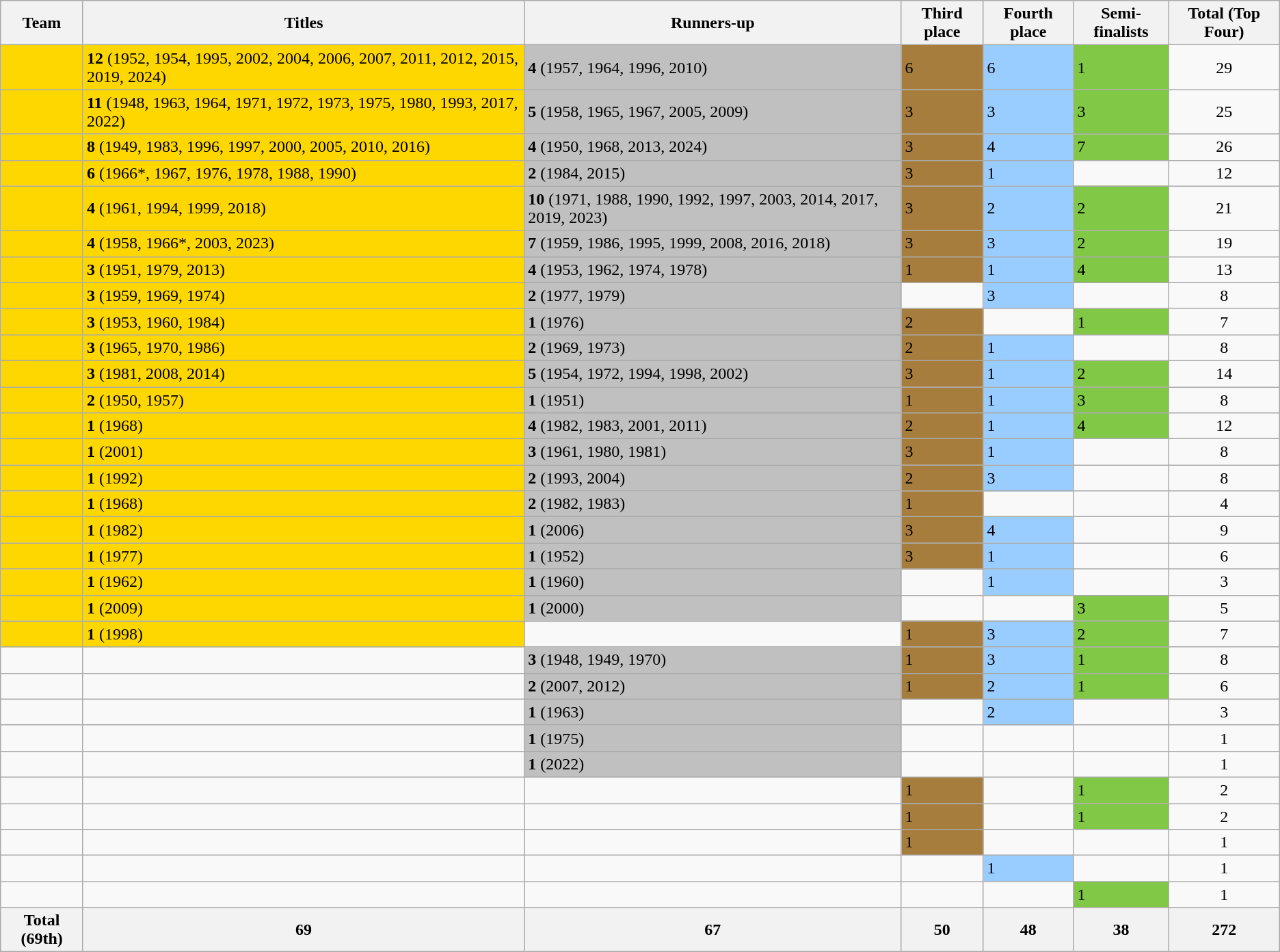<table class="wikitable sortable">
<tr>
<th>Team</th>
<th>Titles</th>
<th>Runners-up</th>
<th>Third place</th>
<th>Fourth place</th>
<th>Semi-finalists</th>
<th>Total (Top Four)</th>
</tr>
<tr>
<td bgcolor="gold"></td>
<td bgcolor="gold"><strong>12</strong> (1952, 1954, 1995, 2002, 2004, 2006, 2007, 2011, 2012, 2015, 2019, 2024)</td>
<td bgcolor="silver"><strong>4</strong> (1957, 1964, 1996, 2010)</td>
<td bgcolor="a67d3d">6</td>
<td bgcolor="#9acdff">6</td>
<td bgcolor="#81c846">1</td>
<td align="center">29</td>
</tr>
<tr>
<td bgcolor=gold></td>
<td bgcolor=gold><strong>11</strong> (1948, 1963, 1964, 1971, 1972, 1973, 1975, 1980, 1993, 2017, 2022)</td>
<td bgcolor=silver><strong>5</strong> (1958, 1965, 1967, 2005, 2009)</td>
<td bgcolor=a67d3d>3</td>
<td bgcolor=#9acdff>3</td>
<td bgcolor=#81c846>3</td>
<td align=center>25</td>
</tr>
<tr>
<td bgcolor=gold></td>
<td bgcolor=gold><strong>8</strong> (1949, 1983, 1996, 1997, 2000, 2005, 2010, 2016)</td>
<td bgcolor=silver><strong>4</strong> (1950, 1968, 2013, 2024)</td>
<td bgcolor=a67d3d>3</td>
<td bgcolor=#9acdff>4</td>
<td bgcolor=#81c846>7</td>
<td align=center>26</td>
</tr>
<tr>
<td bgcolor=gold><br></td>
<td bgcolor=gold><strong>6</strong> (1966*, 1967, 1976, 1978, 1988, 1990)</td>
<td bgcolor=silver><strong>2</strong> (1984, 2015)</td>
<td bgcolor=a67d3d>3</td>
<td bgcolor=#9acdff>1</td>
<td></td>
<td align=center>12</td>
</tr>
<tr>
<td bgcolor=gold></td>
<td bgcolor=gold><strong>4</strong> (1961, 1994, 1999, 2018)</td>
<td bgcolor=silver><strong>10</strong> (1971, 1988, 1990, 1992, 1997, 2003, 2014, 2017, 2019, 2023)</td>
<td bgcolor=a67d3d>3</td>
<td bgcolor=#9acdff>2</td>
<td bgcolor=#81c846>2</td>
<td align=center>21</td>
</tr>
<tr>
<td bgcolor=gold></td>
<td bgcolor=gold><strong>4</strong> (1958, 1966*, 2003, 2023)</td>
<td bgcolor=silver><strong>7</strong> (1959, 1986, 1995, 1999, 2008, 2016, 2018)</td>
<td bgcolor=a67d3d>3</td>
<td bgcolor=#9acdff>3</td>
<td bgcolor=#81c846>2</td>
<td align=center>19</td>
</tr>
<tr>
<td bgcolor=gold><br></td>
<td bgcolor=gold><strong>3</strong> (1951, 1979, 2013)</td>
<td bgcolor=silver><strong>4</strong> (1953, 1962, 1974, 1978)</td>
<td bgcolor=a67d3d>1</td>
<td bgcolor=#9acdff>1</td>
<td bgcolor=#81c846>4</td>
<td align=center>13</td>
</tr>
<tr>
<td bgcolor=gold></td>
<td bgcolor=gold><strong>3</strong> (1959, 1969, 1974)</td>
<td bgcolor=silver><strong>2</strong> (1977, 1979)</td>
<td></td>
<td bgcolor=#9acdff>3</td>
<td></td>
<td align=center>8</td>
</tr>
<tr>
<td bgcolor=gold></td>
<td bgcolor=gold><strong>3</strong> (1953, 1960, 1984)</td>
<td bgcolor=silver><strong>1</strong> (1976)</td>
<td bgcolor=a67d3d>2</td>
<td></td>
<td bgcolor=#81c846>1</td>
<td align=center>7</td>
</tr>
<tr>
<td bgcolor=gold></td>
<td bgcolor=gold><strong>3</strong> (1965, 1970, 1986)</td>
<td bgcolor=silver><strong>2</strong> (1969, 1973)</td>
<td bgcolor=a67d3d>2</td>
<td bgcolor=#9acdff>1</td>
<td></td>
<td align=center>8</td>
</tr>
<tr>
<td bgcolor=gold></td>
<td bgcolor=gold><strong>3</strong> (1981, 2008, 2014)</td>
<td bgcolor=silver><strong>5</strong> (1954, 1972, 1994, 1998, 2002)</td>
<td bgcolor=a67d3d>3</td>
<td bgcolor=#9acdff>1</td>
<td bgcolor=#81c846>2</td>
<td align=center>14</td>
</tr>
<tr>
<td bgcolor=gold></td>
<td bgcolor=gold><strong>2</strong> (1950, 1957)</td>
<td bgcolor=silver><strong>1</strong> (1951)</td>
<td bgcolor=a67d3d>1</td>
<td bgcolor=#9acdff>1</td>
<td bgcolor=#81c846>3</td>
<td align=center>8</td>
</tr>
<tr>
<td bgcolor=gold></td>
<td bgcolor=gold><strong>1</strong> (1968)</td>
<td bgcolor=silver><strong>4</strong> (1982, 1983, 2001, 2011)</td>
<td bgcolor=a67d3d>2</td>
<td bgcolor=#9acdff>1</td>
<td bgcolor=#81c846>4</td>
<td align=center>12</td>
</tr>
<tr>
<td bgcolor=gold></td>
<td bgcolor=gold><strong>1</strong> (2001)</td>
<td bgcolor=silver><strong>3</strong> (1961, 1980, 1981)</td>
<td bgcolor=a67d3d>3</td>
<td bgcolor=#9acdff>1</td>
<td></td>
<td align=center>8</td>
</tr>
<tr>
<td bgcolor=gold></td>
<td bgcolor=gold><strong>1</strong> (1992)</td>
<td bgcolor=silver><strong>2</strong> (1993, 2004)</td>
<td bgcolor=a67d3d>2</td>
<td bgcolor=#9acdff>3</td>
<td></td>
<td align=center>8</td>
</tr>
<tr>
<td bgcolor=gold></td>
<td bgcolor=gold><strong>1</strong> (1968)</td>
<td bgcolor=silver><strong>2</strong> (1982, 1983)</td>
<td bgcolor=a67d3d>1</td>
<td></td>
<td></td>
<td align=center>4</td>
</tr>
<tr>
<td bgcolor=gold></td>
<td bgcolor=gold><strong>1</strong> (1982)</td>
<td bgcolor=silver><strong>1</strong> (2006)</td>
<td bgcolor=a67d3d>3</td>
<td bgcolor=#9acdff>4</td>
<td></td>
<td align=center>9</td>
</tr>
<tr>
<td bgcolor=gold></td>
<td bgcolor=gold><strong>1</strong> (1977)</td>
<td bgcolor=silver><strong>1</strong> (1952)</td>
<td bgcolor=a67d3d>3</td>
<td bgcolor=#9acdff>1</td>
<td></td>
<td align=center>6</td>
</tr>
<tr>
<td bgcolor=gold></td>
<td bgcolor=gold><strong>1</strong> (1962)</td>
<td bgcolor=silver><strong>1</strong> (1960)</td>
<td></td>
<td bgcolor=#9acdff>1</td>
<td></td>
<td align=center>3</td>
</tr>
<tr>
<td bgcolor=gold></td>
<td bgcolor=gold><strong>1</strong> (2009)</td>
<td bgcolor=silver><strong>1</strong> (2000)</td>
<td></td>
<td></td>
<td bgcolor=#81c846>3</td>
<td align=center>5</td>
</tr>
<tr>
<td bgcolor=gold></td>
<td bgcolor=gold><strong>1</strong> (1998)</td>
<td></td>
<td bgcolor=a67d3d>1</td>
<td bgcolor=#9acdff>3</td>
<td bgcolor=#81c846>2</td>
<td align=center>7</td>
</tr>
<tr>
<td></td>
<td></td>
<td bgcolor="silver"><strong>3</strong> (1948, 1949, 1970)</td>
<td bgcolor="a67d3d">1</td>
<td bgcolor="#9acdff">3</td>
<td bgcolor="#81c846">1</td>
<td align="center">8</td>
</tr>
<tr>
<td></td>
<td></td>
<td bgcolor="silver"><strong>2</strong> (2007, 2012)</td>
<td bgcolor="a67d3d">1</td>
<td bgcolor="#9acdff">2</td>
<td bgcolor="#81c846">1</td>
<td align="center">6</td>
</tr>
<tr>
<td></td>
<td></td>
<td bgcolor="silver"><strong>1</strong> (1963)</td>
<td></td>
<td bgcolor="#9acdff">2</td>
<td></td>
<td align="center">3</td>
</tr>
<tr>
<td></td>
<td></td>
<td bgcolor="silver"><strong>1</strong> (1975)</td>
<td></td>
<td></td>
<td></td>
<td align="center">1</td>
</tr>
<tr>
<td></td>
<td></td>
<td bgcolor=silver><strong>1</strong> (2022)</td>
<td></td>
<td></td>
<td></td>
<td align=center>1</td>
</tr>
<tr>
<td></td>
<td></td>
<td></td>
<td bgcolor=a67d3d>1</td>
<td></td>
<td bgcolor=#81c846>1</td>
<td align=center>2</td>
</tr>
<tr>
<td></td>
<td></td>
<td></td>
<td bgcolor=a67d3d>1</td>
<td></td>
<td bgcolor=#81c846>1</td>
<td align=center>2</td>
</tr>
<tr>
<td></td>
<td></td>
<td></td>
<td bgcolor=a67d3d>1</td>
<td></td>
<td></td>
<td align=center>1</td>
</tr>
<tr>
<td></td>
<td></td>
<td></td>
<td></td>
<td bgcolor=#9acdff>1</td>
<td></td>
<td align=center>1</td>
</tr>
<tr>
<td></td>
<td></td>
<td></td>
<td></td>
<td></td>
<td bgcolor=#81c846>1</td>
<td align=center>1</td>
</tr>
<tr>
<th colspan=1>Total (69th)</th>
<th>69</th>
<th>67</th>
<th>50</th>
<th>48</th>
<th>38</th>
<th>272</th>
</tr>
</table>
